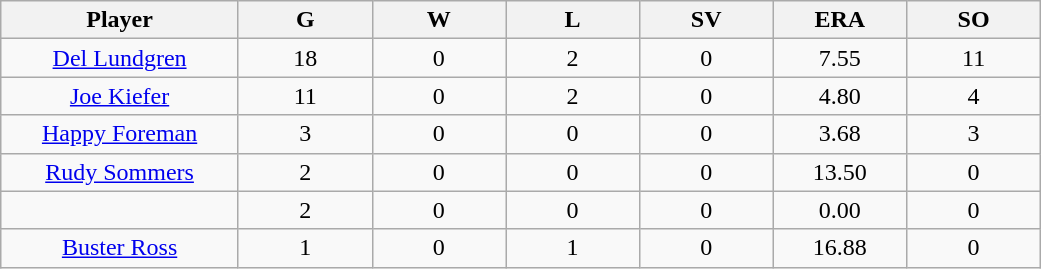<table class="wikitable sortable">
<tr>
<th bgcolor="#DDDDFF" width="16%">Player</th>
<th bgcolor="#DDDDFF" width="9%">G</th>
<th bgcolor="#DDDDFF" width="9%">W</th>
<th bgcolor="#DDDDFF" width="9%">L</th>
<th bgcolor="#DDDDFF" width="9%">SV</th>
<th bgcolor="#DDDDFF" width="9%">ERA</th>
<th bgcolor="#DDDDFF" width="9%">SO</th>
</tr>
<tr align="center">
<td><a href='#'>Del Lundgren</a></td>
<td>18</td>
<td>0</td>
<td>2</td>
<td>0</td>
<td>7.55</td>
<td>11</td>
</tr>
<tr align=center>
<td><a href='#'>Joe Kiefer</a></td>
<td>11</td>
<td>0</td>
<td>2</td>
<td>0</td>
<td>4.80</td>
<td>4</td>
</tr>
<tr align=center>
<td><a href='#'>Happy Foreman</a></td>
<td>3</td>
<td>0</td>
<td>0</td>
<td>0</td>
<td>3.68</td>
<td>3</td>
</tr>
<tr align=center>
<td><a href='#'>Rudy Sommers</a></td>
<td>2</td>
<td>0</td>
<td>0</td>
<td>0</td>
<td>13.50</td>
<td>0</td>
</tr>
<tr align=center>
<td></td>
<td>2</td>
<td>0</td>
<td>0</td>
<td>0</td>
<td>0.00</td>
<td>0</td>
</tr>
<tr align=center>
<td><a href='#'>Buster Ross</a></td>
<td>1</td>
<td>0</td>
<td>1</td>
<td>0</td>
<td>16.88</td>
<td>0</td>
</tr>
</table>
